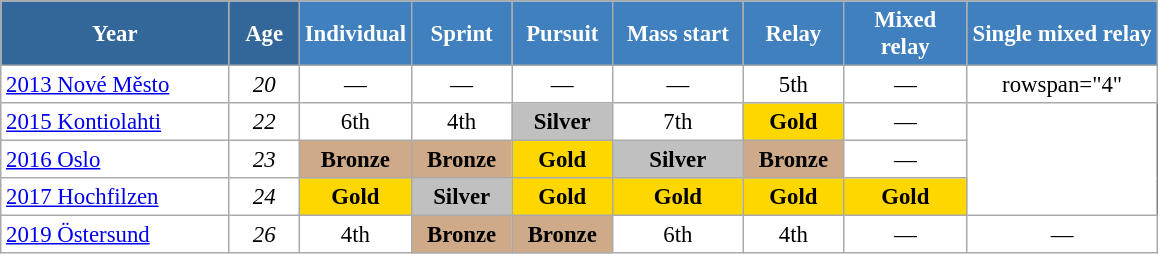<table class="wikitable" style="font-size:95%; text-align:center; border:grey solid 1px; border-collapse:collapse; background:#ffffff;">
<tr>
<th style="background-color:#369; color:white;    width:145px;">Year</th>
<th style="background-color:#369; color:white;    width:40px;">Age</th>
<th style="background-color:#4180be; color:white; width:65px;">Individual</th>
<th style="background-color:#4180be; color:white; width:60px;">Sprint</th>
<th style="background-color:#4180be; color:white; width:60px;">Pursuit</th>
<th style="background-color:#4180be; color:white; width:80px;">Mass start</th>
<th style="background-color:#4180be; color:white; width:60px;">Relay</th>
<th style="background-color:#4180be; color:white; width:75px;">Mixed relay</th>
<th style="background-color:#4180be; color:white; width:120px;">Single mixed relay</th>
</tr>
<tr>
<td align=left> <a href='#'>2013 Nové Město</a></td>
<td><em>20</em></td>
<td>—</td>
<td>—</td>
<td>—</td>
<td>—</td>
<td>5th</td>
<td>—</td>
<td>rowspan="4" </td>
</tr>
<tr>
<td align=left> <a href='#'>2015 Kontiolahti</a></td>
<td><em>22</em></td>
<td>6th</td>
<td>4th</td>
<td style="background:silver;"><strong>Silver</strong></td>
<td>7th</td>
<td style="background:gold;"><strong>Gold</strong></td>
<td>—</td>
</tr>
<tr>
<td align=left> <a href='#'>2016 Oslo</a></td>
<td><em>23</em></td>
<td style="background:#cfaa88;"><strong>Bronze</strong></td>
<td style="background:#cfaa88;"><strong>Bronze</strong></td>
<td style="background:gold;"><strong>Gold</strong></td>
<td style="background:silver;"><strong>Silver</strong></td>
<td style="background:#cfaa88;"><strong>Bronze</strong></td>
<td>—</td>
</tr>
<tr>
<td align=left> <a href='#'>2017 Hochfilzen</a></td>
<td><em>24</em></td>
<td style="background:gold;"><strong>Gold</strong></td>
<td style="background:silver;"><strong>Silver</strong></td>
<td style="background:gold;"><strong>Gold</strong></td>
<td style="background:gold;"><strong>Gold</strong></td>
<td style="background:gold;"><strong>Gold</strong></td>
<td style="background:gold;"><strong>Gold</strong></td>
</tr>
<tr>
<td align=left> <a href='#'>2019 Östersund</a></td>
<td><em>26</em></td>
<td>4th</td>
<td style="background:#cfaa88;"><strong>Bronze</strong></td>
<td style="background:#cfaa88;"><strong>Bronze</strong></td>
<td>6th</td>
<td>4th</td>
<td>—</td>
<td>—</td>
</tr>
</table>
